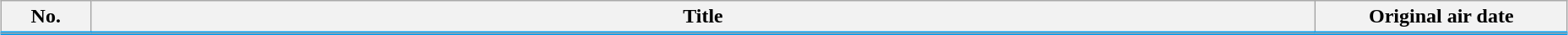<table class="wikitable" style="width:98%; margin:auto; background:#FF;">
<tr style="border-bottom: 3px solid #009CEF;">
<th style="width:4em;">No.</th>
<th>Title</th>
<th style="width:12em;">Original air date</th>
</tr>
<tr>
</tr>
</table>
